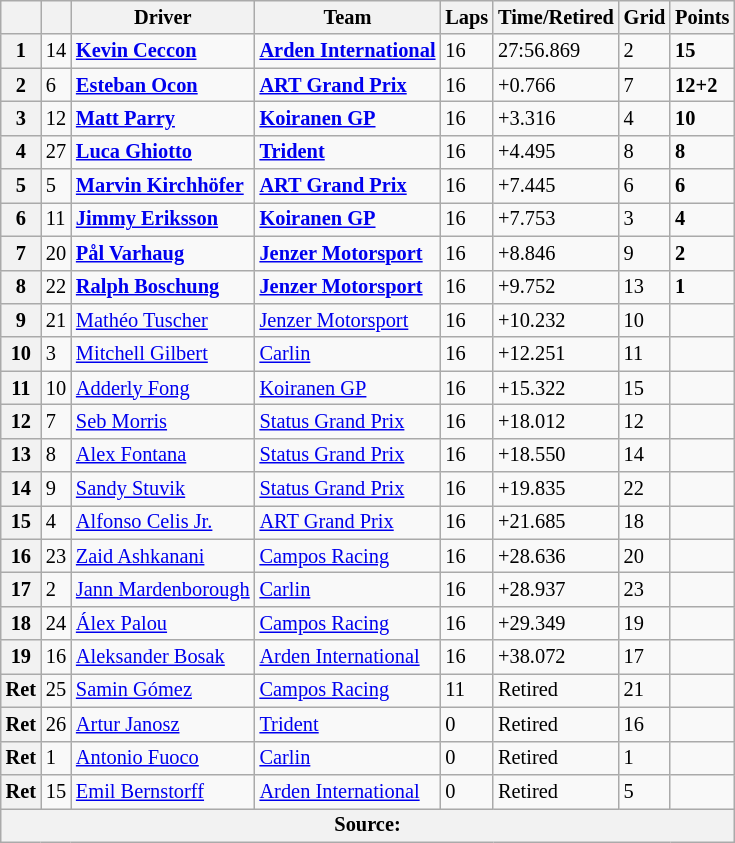<table class="wikitable" style="font-size:85%">
<tr>
<th></th>
<th></th>
<th>Driver</th>
<th>Team</th>
<th>Laps</th>
<th>Time/Retired</th>
<th>Grid</th>
<th>Points</th>
</tr>
<tr>
<th>1</th>
<td>14</td>
<td> <strong><a href='#'>Kevin Ceccon</a></strong></td>
<td><strong><a href='#'>Arden International</a></strong></td>
<td>16</td>
<td>27:56.869</td>
<td>2</td>
<td><strong>15</strong></td>
</tr>
<tr>
<th>2</th>
<td>6</td>
<td> <strong><a href='#'>Esteban Ocon</a></strong></td>
<td><strong><a href='#'>ART Grand Prix</a></strong></td>
<td>16</td>
<td>+0.766</td>
<td>7</td>
<td><strong>12+2</strong></td>
</tr>
<tr>
<th>3</th>
<td>12</td>
<td> <strong><a href='#'>Matt Parry</a></strong></td>
<td><strong><a href='#'>Koiranen GP</a></strong></td>
<td>16</td>
<td>+3.316</td>
<td>4</td>
<td><strong>10</strong></td>
</tr>
<tr>
<th>4</th>
<td>27</td>
<td> <strong><a href='#'>Luca Ghiotto</a></strong></td>
<td><strong><a href='#'>Trident</a></strong></td>
<td>16</td>
<td>+4.495</td>
<td>8</td>
<td><strong>8</strong></td>
</tr>
<tr>
<th>5</th>
<td>5</td>
<td> <strong><a href='#'>Marvin Kirchhöfer</a></strong></td>
<td><strong><a href='#'>ART Grand Prix</a></strong></td>
<td>16</td>
<td>+7.445</td>
<td>6</td>
<td><strong>6</strong></td>
</tr>
<tr>
<th>6</th>
<td>11</td>
<td> <strong><a href='#'>Jimmy Eriksson</a></strong></td>
<td><strong><a href='#'>Koiranen GP</a></strong></td>
<td>16</td>
<td>+7.753</td>
<td>3</td>
<td><strong>4</strong></td>
</tr>
<tr>
<th>7</th>
<td>20</td>
<td> <strong><a href='#'>Pål Varhaug</a></strong></td>
<td><strong><a href='#'>Jenzer Motorsport</a></strong></td>
<td>16</td>
<td>+8.846</td>
<td>9</td>
<td><strong>2</strong></td>
</tr>
<tr>
<th>8</th>
<td>22</td>
<td> <strong><a href='#'>Ralph Boschung</a></strong></td>
<td><strong><a href='#'>Jenzer Motorsport</a></strong></td>
<td>16</td>
<td>+9.752</td>
<td>13</td>
<td><strong>1</strong></td>
</tr>
<tr>
<th>9</th>
<td>21</td>
<td> <a href='#'>Mathéo Tuscher</a></td>
<td><a href='#'>Jenzer Motorsport</a></td>
<td>16</td>
<td>+10.232</td>
<td>10</td>
<td></td>
</tr>
<tr>
<th>10</th>
<td>3</td>
<td> <a href='#'>Mitchell Gilbert</a></td>
<td><a href='#'>Carlin</a></td>
<td>16</td>
<td>+12.251</td>
<td>11</td>
<td></td>
</tr>
<tr>
<th>11</th>
<td>10</td>
<td> <a href='#'>Adderly Fong</a></td>
<td><a href='#'>Koiranen GP</a></td>
<td>16</td>
<td>+15.322</td>
<td>15</td>
<td></td>
</tr>
<tr>
<th>12</th>
<td>7</td>
<td> <a href='#'>Seb Morris</a></td>
<td><a href='#'>Status Grand Prix</a></td>
<td>16</td>
<td>+18.012</td>
<td>12</td>
<td></td>
</tr>
<tr>
<th>13</th>
<td>8</td>
<td> <a href='#'>Alex Fontana</a></td>
<td><a href='#'>Status Grand Prix</a></td>
<td>16</td>
<td>+18.550</td>
<td>14</td>
<td></td>
</tr>
<tr>
<th>14</th>
<td>9</td>
<td> <a href='#'>Sandy Stuvik</a></td>
<td><a href='#'>Status Grand Prix</a></td>
<td>16</td>
<td>+19.835</td>
<td>22</td>
<td></td>
</tr>
<tr>
<th>15</th>
<td>4</td>
<td> <a href='#'>Alfonso Celis Jr.</a></td>
<td><a href='#'>ART Grand Prix</a></td>
<td>16</td>
<td>+21.685</td>
<td>18</td>
<td></td>
</tr>
<tr>
<th>16</th>
<td>23</td>
<td> <a href='#'>Zaid Ashkanani</a></td>
<td><a href='#'>Campos Racing</a></td>
<td>16</td>
<td>+28.636</td>
<td>20</td>
<td></td>
</tr>
<tr>
<th>17</th>
<td>2</td>
<td> <a href='#'>Jann Mardenborough</a></td>
<td><a href='#'>Carlin</a></td>
<td>16</td>
<td>+28.937</td>
<td>23</td>
<td></td>
</tr>
<tr>
<th>18</th>
<td>24</td>
<td> <a href='#'>Álex Palou</a></td>
<td><a href='#'>Campos Racing</a></td>
<td>16</td>
<td>+29.349</td>
<td>19</td>
<td></td>
</tr>
<tr>
<th>19</th>
<td>16</td>
<td> <a href='#'>Aleksander Bosak</a></td>
<td><a href='#'>Arden International</a></td>
<td>16</td>
<td>+38.072</td>
<td>17</td>
<td></td>
</tr>
<tr>
<th>Ret</th>
<td>25</td>
<td> <a href='#'>Samin Gómez</a></td>
<td><a href='#'>Campos Racing</a></td>
<td>11</td>
<td>Retired</td>
<td>21</td>
<td></td>
</tr>
<tr>
<th>Ret</th>
<td>26</td>
<td> <a href='#'>Artur Janosz</a></td>
<td><a href='#'>Trident</a></td>
<td>0</td>
<td>Retired</td>
<td>16</td>
<td></td>
</tr>
<tr>
<th>Ret</th>
<td>1</td>
<td> <a href='#'>Antonio Fuoco</a></td>
<td><a href='#'>Carlin</a></td>
<td>0</td>
<td>Retired</td>
<td>1</td>
<td></td>
</tr>
<tr>
<th>Ret</th>
<td>15</td>
<td> <a href='#'>Emil Bernstorff</a></td>
<td><a href='#'>Arden International</a></td>
<td>0</td>
<td>Retired</td>
<td>5</td>
<td></td>
</tr>
<tr>
<th colspan="8">Source:</th>
</tr>
</table>
